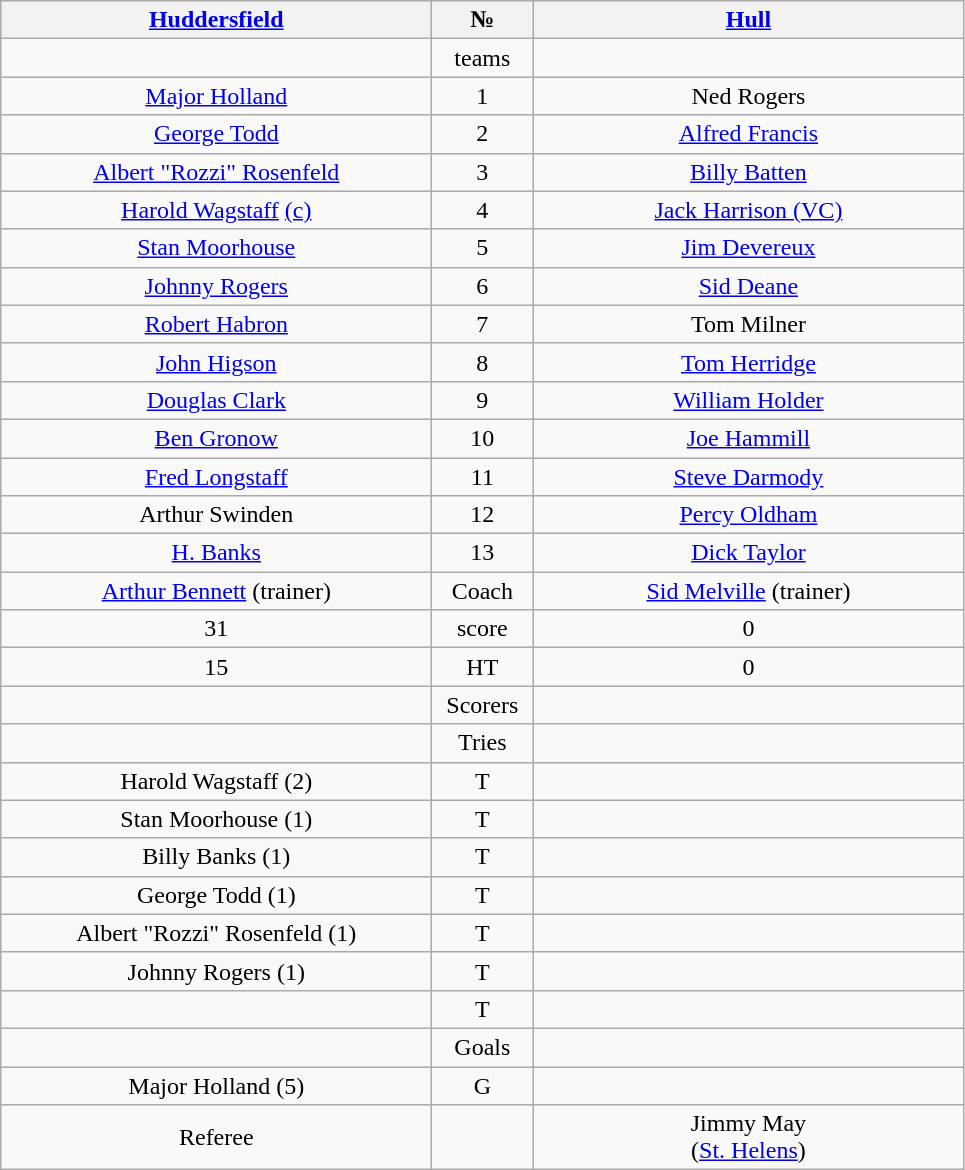<table class="wikitable" style="text-align:center;">
<tr>
<th width=280 abbr=winner><a href='#'>Huddersfield</a></th>
<th width=60 abbr="Number">№</th>
<th width=280 abbr=runner-up><a href='#'>Hull</a></th>
</tr>
<tr>
<td></td>
<td>teams</td>
<td></td>
</tr>
<tr>
<td><a href='#'>Major Holland</a></td>
<td>1</td>
<td>Ned Rogers</td>
</tr>
<tr>
<td><a href='#'>George Todd</a></td>
<td>2</td>
<td><a href='#'>Alfred Francis</a></td>
</tr>
<tr>
<td><a href='#'>Albert "Rozzi" Rosenfeld</a></td>
<td>3</td>
<td><a href='#'>Billy Batten</a></td>
</tr>
<tr>
<td><a href='#'>Harold Wagstaff</a> <a href='#'>(c)</a></td>
<td>4</td>
<td><a href='#'>Jack Harrison (VC)</a></td>
</tr>
<tr>
<td><a href='#'>Stan Moorhouse</a></td>
<td>5</td>
<td><a href='#'>Jim Devereux</a></td>
</tr>
<tr>
<td><a href='#'>Johnny Rogers</a></td>
<td>6</td>
<td><a href='#'>Sid Deane</a></td>
</tr>
<tr>
<td><a href='#'>Robert Habron</a></td>
<td>7</td>
<td>Tom Milner</td>
</tr>
<tr>
<td><a href='#'>John Higson</a></td>
<td>8</td>
<td><a href='#'>Tom Herridge</a></td>
</tr>
<tr>
<td><a href='#'>Douglas Clark</a></td>
<td>9</td>
<td><a href='#'>William Holder</a></td>
</tr>
<tr>
<td><a href='#'>Ben Gronow</a></td>
<td>10</td>
<td><a href='#'>Joe Hammill</a></td>
</tr>
<tr>
<td><a href='#'>Fred Longstaff</a></td>
<td>11</td>
<td><a href='#'>Steve Darmody</a></td>
</tr>
<tr>
<td>Arthur Swinden</td>
<td>12</td>
<td><a href='#'>Percy Oldham</a></td>
</tr>
<tr>
<td><a href='#'>H. Banks</a></td>
<td>13</td>
<td><a href='#'>Dick Taylor</a></td>
</tr>
<tr>
<td><a href='#'>Arthur Bennett</a> (trainer)</td>
<td>Coach</td>
<td><a href='#'>Sid Melville</a> (trainer)</td>
</tr>
<tr>
<td>31</td>
<td>score</td>
<td>0</td>
</tr>
<tr>
<td>15</td>
<td>HT</td>
<td>0</td>
</tr>
<tr>
<td></td>
<td>Scorers</td>
<td></td>
</tr>
<tr>
<td></td>
<td>Tries</td>
<td></td>
</tr>
<tr>
<td>Harold Wagstaff (2)</td>
<td>T</td>
<td></td>
</tr>
<tr>
<td>Stan Moorhouse (1)</td>
<td>T</td>
<td></td>
</tr>
<tr>
<td>Billy Banks (1)</td>
<td>T</td>
<td></td>
</tr>
<tr>
<td>George Todd (1)</td>
<td>T</td>
<td></td>
</tr>
<tr>
<td>Albert "Rozzi" Rosenfeld (1)</td>
<td>T</td>
<td></td>
</tr>
<tr>
<td>Johnny Rogers (1)</td>
<td>T</td>
<td></td>
</tr>
<tr>
<td></td>
<td>T</td>
<td></td>
</tr>
<tr>
<td></td>
<td>Goals</td>
<td></td>
</tr>
<tr>
<td>Major Holland (5)</td>
<td>G</td>
<td></td>
</tr>
<tr>
<td>Referee</td>
<td></td>
<td>Jimmy May<br>(<a href='#'>St. Helens</a>)</td>
</tr>
</table>
